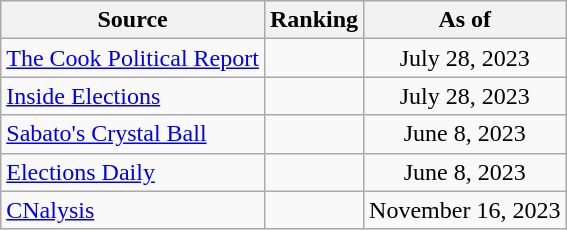<table class="wikitable" style="text-align:center">
<tr>
<th>Source</th>
<th>Ranking</th>
<th>As of</th>
</tr>
<tr>
<td align=left><a href='#'>The Cook Political Report</a></td>
<td></td>
<td>July 28, 2023</td>
</tr>
<tr>
<td align=left><a href='#'>Inside Elections</a></td>
<td></td>
<td>July 28, 2023</td>
</tr>
<tr>
<td align=left><a href='#'>Sabato's Crystal Ball</a></td>
<td></td>
<td>June 8, 2023</td>
</tr>
<tr>
<td align=left><a href='#'>Elections Daily</a></td>
<td></td>
<td>June 8, 2023</td>
</tr>
<tr>
<td align=left><a href='#'>CNalysis</a></td>
<td></td>
<td>November 16, 2023</td>
</tr>
</table>
